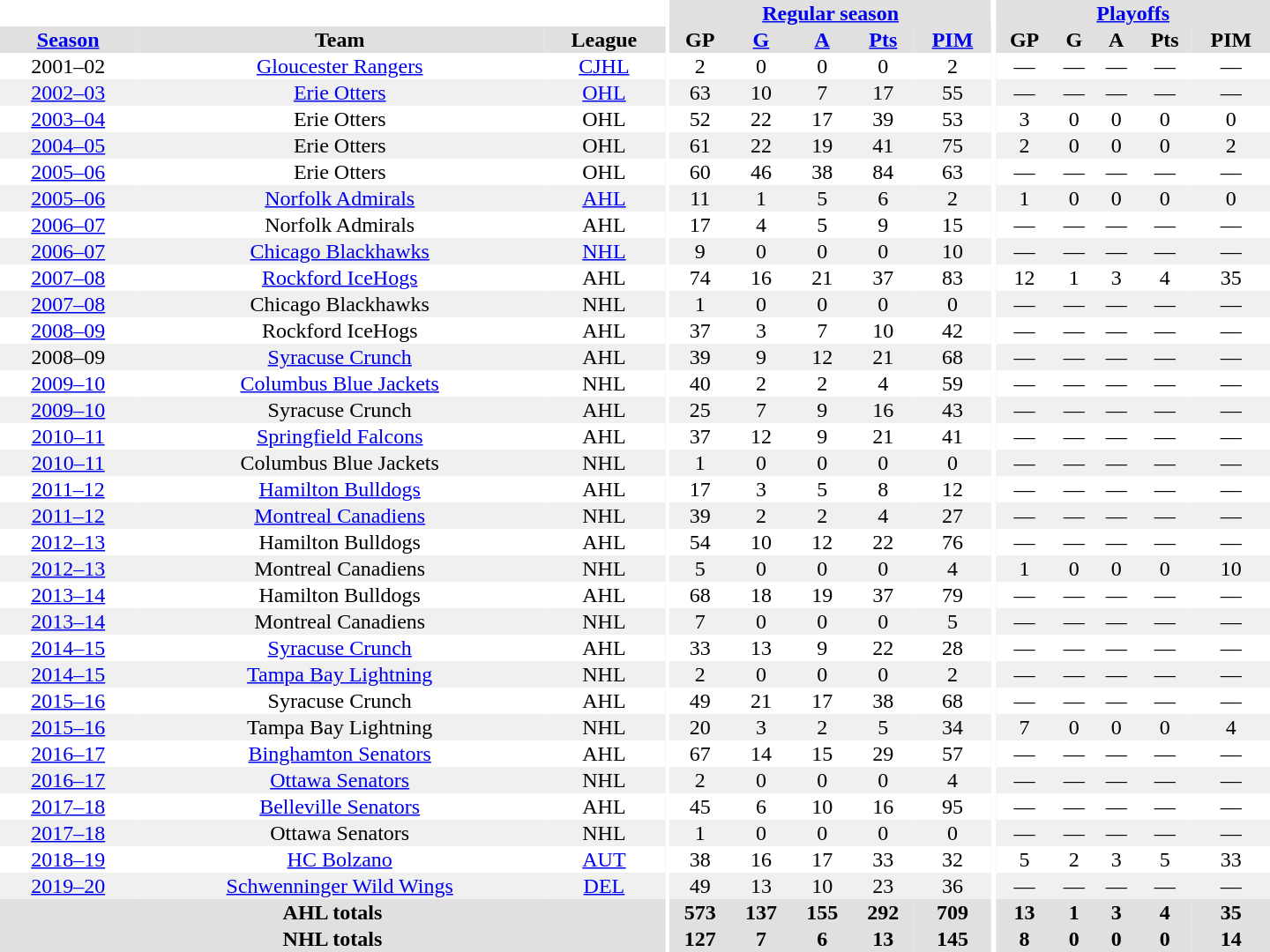<table border="0" cellpadding="1" cellspacing="0" style="text-align:center; width:60em">
<tr bgcolor="#e0e0e0">
<th colspan="3" bgcolor="#ffffff"></th>
<th rowspan="99" bgcolor="#ffffff"></th>
<th colspan="5"><a href='#'>Regular season</a></th>
<th rowspan="99" bgcolor="#ffffff"></th>
<th colspan="5"><a href='#'>Playoffs</a></th>
</tr>
<tr bgcolor="#e0e0e0">
<th><a href='#'>Season</a></th>
<th>Team</th>
<th>League</th>
<th>GP</th>
<th><a href='#'>G</a></th>
<th><a href='#'>A</a></th>
<th><a href='#'>Pts</a></th>
<th><a href='#'>PIM</a></th>
<th>GP</th>
<th>G</th>
<th>A</th>
<th>Pts</th>
<th>PIM</th>
</tr>
<tr>
<td>2001–02</td>
<td><a href='#'>Gloucester Rangers</a></td>
<td><a href='#'>CJHL</a></td>
<td>2</td>
<td>0</td>
<td>0</td>
<td>0</td>
<td>2</td>
<td>—</td>
<td>—</td>
<td>—</td>
<td>—</td>
<td>—</td>
</tr>
<tr bgcolor="#f0f0f0">
<td><a href='#'>2002–03</a></td>
<td><a href='#'>Erie Otters</a></td>
<td><a href='#'>OHL</a></td>
<td>63</td>
<td>10</td>
<td>7</td>
<td>17</td>
<td>55</td>
<td>—</td>
<td>—</td>
<td>—</td>
<td>—</td>
<td>—</td>
</tr>
<tr>
<td><a href='#'>2003–04</a></td>
<td>Erie Otters</td>
<td>OHL</td>
<td>52</td>
<td>22</td>
<td>17</td>
<td>39</td>
<td>53</td>
<td>3</td>
<td>0</td>
<td>0</td>
<td>0</td>
<td>0</td>
</tr>
<tr bgcolor="#f0f0f0">
<td><a href='#'>2004–05</a></td>
<td>Erie Otters</td>
<td>OHL</td>
<td>61</td>
<td>22</td>
<td>19</td>
<td>41</td>
<td>75</td>
<td>2</td>
<td>0</td>
<td>0</td>
<td>0</td>
<td>2</td>
</tr>
<tr>
<td><a href='#'>2005–06</a></td>
<td>Erie Otters</td>
<td>OHL</td>
<td>60</td>
<td>46</td>
<td>38</td>
<td>84</td>
<td>63</td>
<td>—</td>
<td>—</td>
<td>—</td>
<td>—</td>
<td>—</td>
</tr>
<tr bgcolor="#f0f0f0">
<td><a href='#'>2005–06</a></td>
<td><a href='#'>Norfolk Admirals</a></td>
<td><a href='#'>AHL</a></td>
<td>11</td>
<td>1</td>
<td>5</td>
<td>6</td>
<td>2</td>
<td>1</td>
<td>0</td>
<td>0</td>
<td>0</td>
<td>0</td>
</tr>
<tr>
<td><a href='#'>2006–07</a></td>
<td>Norfolk Admirals</td>
<td>AHL</td>
<td>17</td>
<td>4</td>
<td>5</td>
<td>9</td>
<td>15</td>
<td>—</td>
<td>—</td>
<td>—</td>
<td>—</td>
<td>—</td>
</tr>
<tr bgcolor="#f0f0f0">
<td><a href='#'>2006–07</a></td>
<td><a href='#'>Chicago Blackhawks</a></td>
<td><a href='#'>NHL</a></td>
<td>9</td>
<td>0</td>
<td>0</td>
<td>0</td>
<td>10</td>
<td>—</td>
<td>—</td>
<td>—</td>
<td>—</td>
<td>—</td>
</tr>
<tr>
<td><a href='#'>2007–08</a></td>
<td><a href='#'>Rockford IceHogs</a></td>
<td>AHL</td>
<td>74</td>
<td>16</td>
<td>21</td>
<td>37</td>
<td>83</td>
<td>12</td>
<td>1</td>
<td>3</td>
<td>4</td>
<td>35</td>
</tr>
<tr bgcolor="#f0f0f0">
<td><a href='#'>2007–08</a></td>
<td>Chicago Blackhawks</td>
<td>NHL</td>
<td>1</td>
<td>0</td>
<td>0</td>
<td>0</td>
<td>0</td>
<td>—</td>
<td>—</td>
<td>—</td>
<td>—</td>
<td>—</td>
</tr>
<tr>
<td><a href='#'>2008–09</a></td>
<td>Rockford IceHogs</td>
<td>AHL</td>
<td>37</td>
<td>3</td>
<td>7</td>
<td>10</td>
<td>42</td>
<td>—</td>
<td>—</td>
<td>—</td>
<td>—</td>
<td>—</td>
</tr>
<tr bgcolor="#f0f0f0">
<td>2008–09</td>
<td><a href='#'>Syracuse Crunch</a></td>
<td>AHL</td>
<td>39</td>
<td>9</td>
<td>12</td>
<td>21</td>
<td>68</td>
<td>—</td>
<td>—</td>
<td>—</td>
<td>—</td>
<td>—</td>
</tr>
<tr>
<td><a href='#'>2009–10</a></td>
<td><a href='#'>Columbus Blue Jackets</a></td>
<td>NHL</td>
<td>40</td>
<td>2</td>
<td>2</td>
<td>4</td>
<td>59</td>
<td>—</td>
<td>—</td>
<td>—</td>
<td>—</td>
<td>—</td>
</tr>
<tr bgcolor="#f0f0f0">
<td><a href='#'>2009–10</a></td>
<td>Syracuse Crunch</td>
<td>AHL</td>
<td>25</td>
<td>7</td>
<td>9</td>
<td>16</td>
<td>43</td>
<td>—</td>
<td>—</td>
<td>—</td>
<td>—</td>
<td>—</td>
</tr>
<tr>
<td><a href='#'>2010–11</a></td>
<td><a href='#'>Springfield Falcons</a></td>
<td>AHL</td>
<td>37</td>
<td>12</td>
<td>9</td>
<td>21</td>
<td>41</td>
<td>—</td>
<td>—</td>
<td>—</td>
<td>—</td>
<td>—</td>
</tr>
<tr bgcolor="#f0f0f0">
<td><a href='#'>2010–11</a></td>
<td>Columbus Blue Jackets</td>
<td>NHL</td>
<td>1</td>
<td>0</td>
<td>0</td>
<td>0</td>
<td>0</td>
<td>—</td>
<td>—</td>
<td>—</td>
<td>—</td>
<td>—</td>
</tr>
<tr>
<td><a href='#'>2011–12</a></td>
<td><a href='#'>Hamilton Bulldogs</a></td>
<td>AHL</td>
<td>17</td>
<td>3</td>
<td>5</td>
<td>8</td>
<td>12</td>
<td>—</td>
<td>—</td>
<td>—</td>
<td>—</td>
<td>—</td>
</tr>
<tr bgcolor="#f0f0f0">
<td><a href='#'>2011–12</a></td>
<td><a href='#'>Montreal Canadiens</a></td>
<td>NHL</td>
<td>39</td>
<td>2</td>
<td>2</td>
<td>4</td>
<td>27</td>
<td>—</td>
<td>—</td>
<td>—</td>
<td>—</td>
<td>—</td>
</tr>
<tr>
<td><a href='#'>2012–13</a></td>
<td>Hamilton Bulldogs</td>
<td>AHL</td>
<td>54</td>
<td>10</td>
<td>12</td>
<td>22</td>
<td>76</td>
<td>—</td>
<td>—</td>
<td>—</td>
<td>—</td>
<td>—</td>
</tr>
<tr bgcolor="#f0f0f0">
<td><a href='#'>2012–13</a></td>
<td>Montreal Canadiens</td>
<td>NHL</td>
<td>5</td>
<td>0</td>
<td>0</td>
<td>0</td>
<td>4</td>
<td>1</td>
<td>0</td>
<td>0</td>
<td>0</td>
<td>10</td>
</tr>
<tr>
<td><a href='#'>2013–14</a></td>
<td>Hamilton Bulldogs</td>
<td>AHL</td>
<td>68</td>
<td>18</td>
<td>19</td>
<td>37</td>
<td>79</td>
<td>—</td>
<td>—</td>
<td>—</td>
<td>—</td>
<td>—</td>
</tr>
<tr bgcolor="#f0f0f0">
<td><a href='#'>2013–14</a></td>
<td>Montreal Canadiens</td>
<td>NHL</td>
<td>7</td>
<td>0</td>
<td>0</td>
<td>0</td>
<td>5</td>
<td>—</td>
<td>—</td>
<td>—</td>
<td>—</td>
<td>—</td>
</tr>
<tr>
<td><a href='#'>2014–15</a></td>
<td><a href='#'>Syracuse Crunch</a></td>
<td>AHL</td>
<td>33</td>
<td>13</td>
<td>9</td>
<td>22</td>
<td>28</td>
<td>—</td>
<td>—</td>
<td>—</td>
<td>—</td>
<td>—</td>
</tr>
<tr bgcolor="#f0f0f0">
<td><a href='#'>2014–15</a></td>
<td><a href='#'>Tampa Bay Lightning</a></td>
<td>NHL</td>
<td>2</td>
<td>0</td>
<td>0</td>
<td>0</td>
<td>2</td>
<td>—</td>
<td>—</td>
<td>—</td>
<td>—</td>
<td>—</td>
</tr>
<tr>
<td><a href='#'>2015–16</a></td>
<td>Syracuse Crunch</td>
<td>AHL</td>
<td>49</td>
<td>21</td>
<td>17</td>
<td>38</td>
<td>68</td>
<td>—</td>
<td>—</td>
<td>—</td>
<td>—</td>
<td>—</td>
</tr>
<tr bgcolor="#f0f0f0">
<td><a href='#'>2015–16</a></td>
<td>Tampa Bay Lightning</td>
<td>NHL</td>
<td>20</td>
<td>3</td>
<td>2</td>
<td>5</td>
<td>34</td>
<td>7</td>
<td>0</td>
<td>0</td>
<td>0</td>
<td>4</td>
</tr>
<tr>
<td><a href='#'>2016–17</a></td>
<td><a href='#'>Binghamton Senators</a></td>
<td>AHL</td>
<td>67</td>
<td>14</td>
<td>15</td>
<td>29</td>
<td>57</td>
<td>—</td>
<td>—</td>
<td>—</td>
<td>—</td>
<td>—</td>
</tr>
<tr bgcolor="#f0f0f0">
<td><a href='#'>2016–17</a></td>
<td><a href='#'>Ottawa Senators</a></td>
<td>NHL</td>
<td>2</td>
<td>0</td>
<td>0</td>
<td>0</td>
<td>4</td>
<td>—</td>
<td>—</td>
<td>—</td>
<td>—</td>
<td>—</td>
</tr>
<tr>
<td><a href='#'>2017–18</a></td>
<td><a href='#'>Belleville Senators</a></td>
<td>AHL</td>
<td>45</td>
<td>6</td>
<td>10</td>
<td>16</td>
<td>95</td>
<td>—</td>
<td>—</td>
<td>—</td>
<td>—</td>
<td>—</td>
</tr>
<tr bgcolor="#f0f0f0">
<td><a href='#'>2017–18</a></td>
<td>Ottawa Senators</td>
<td>NHL</td>
<td>1</td>
<td>0</td>
<td>0</td>
<td>0</td>
<td>0</td>
<td>—</td>
<td>—</td>
<td>—</td>
<td>—</td>
<td>—</td>
</tr>
<tr>
<td><a href='#'>2018–19</a></td>
<td><a href='#'>HC Bolzano</a></td>
<td><a href='#'>AUT</a></td>
<td>38</td>
<td>16</td>
<td>17</td>
<td>33</td>
<td>32</td>
<td>5</td>
<td>2</td>
<td>3</td>
<td>5</td>
<td>33</td>
</tr>
<tr bgcolor="#f0f0f0">
<td><a href='#'>2019–20</a></td>
<td><a href='#'>Schwenninger Wild Wings</a></td>
<td><a href='#'>DEL</a></td>
<td>49</td>
<td>13</td>
<td>10</td>
<td>23</td>
<td>36</td>
<td>—</td>
<td>—</td>
<td>—</td>
<td>—</td>
<td>—</td>
</tr>
<tr bgcolor="#e0e0e0">
<th colspan="3">AHL totals</th>
<th>573</th>
<th>137</th>
<th>155</th>
<th>292</th>
<th>709</th>
<th>13</th>
<th>1</th>
<th>3</th>
<th>4</th>
<th>35</th>
</tr>
<tr bgcolor="#e0e0e0">
<th colspan="3">NHL totals</th>
<th>127</th>
<th>7</th>
<th>6</th>
<th>13</th>
<th>145</th>
<th>8</th>
<th>0</th>
<th>0</th>
<th>0</th>
<th>14</th>
</tr>
</table>
